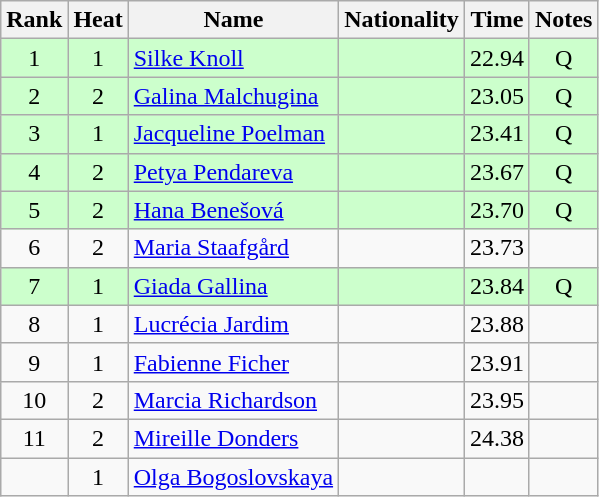<table class="wikitable sortable" style="text-align:center">
<tr>
<th>Rank</th>
<th>Heat</th>
<th>Name</th>
<th>Nationality</th>
<th>Time</th>
<th>Notes</th>
</tr>
<tr bgcolor=ccffcc>
<td>1</td>
<td>1</td>
<td align="left"><a href='#'>Silke Knoll</a></td>
<td align=left></td>
<td>22.94</td>
<td>Q</td>
</tr>
<tr bgcolor=ccffcc>
<td>2</td>
<td>2</td>
<td align="left"><a href='#'>Galina Malchugina</a></td>
<td align=left></td>
<td>23.05</td>
<td>Q</td>
</tr>
<tr bgcolor=ccffcc>
<td>3</td>
<td>1</td>
<td align="left"><a href='#'>Jacqueline Poelman</a></td>
<td align=left></td>
<td>23.41</td>
<td>Q</td>
</tr>
<tr bgcolor=ccffcc>
<td>4</td>
<td>2</td>
<td align="left"><a href='#'>Petya Pendareva</a></td>
<td align=left></td>
<td>23.67</td>
<td>Q</td>
</tr>
<tr bgcolor=ccffcc>
<td>5</td>
<td>2</td>
<td align="left"><a href='#'>Hana Benešová</a></td>
<td align=left></td>
<td>23.70</td>
<td>Q</td>
</tr>
<tr>
<td>6</td>
<td>2</td>
<td align="left"><a href='#'>Maria Staafgård</a></td>
<td align=left></td>
<td>23.73</td>
<td></td>
</tr>
<tr bgcolor=ccffcc>
<td>7</td>
<td>1</td>
<td align="left"><a href='#'>Giada Gallina</a></td>
<td align=left></td>
<td>23.84</td>
<td>Q</td>
</tr>
<tr>
<td>8</td>
<td>1</td>
<td align="left"><a href='#'>Lucrécia Jardim</a></td>
<td align=left></td>
<td>23.88</td>
<td></td>
</tr>
<tr>
<td>9</td>
<td>1</td>
<td align="left"><a href='#'>Fabienne Ficher</a></td>
<td align=left></td>
<td>23.91</td>
<td></td>
</tr>
<tr>
<td>10</td>
<td>2</td>
<td align="left"><a href='#'>Marcia Richardson</a></td>
<td align=left></td>
<td>23.95</td>
<td></td>
</tr>
<tr>
<td>11</td>
<td>2</td>
<td align="left"><a href='#'>Mireille Donders</a></td>
<td align=left></td>
<td>24.38</td>
<td></td>
</tr>
<tr>
<td></td>
<td>1</td>
<td align="left"><a href='#'>Olga Bogoslovskaya</a></td>
<td align=left></td>
<td></td>
<td></td>
</tr>
</table>
